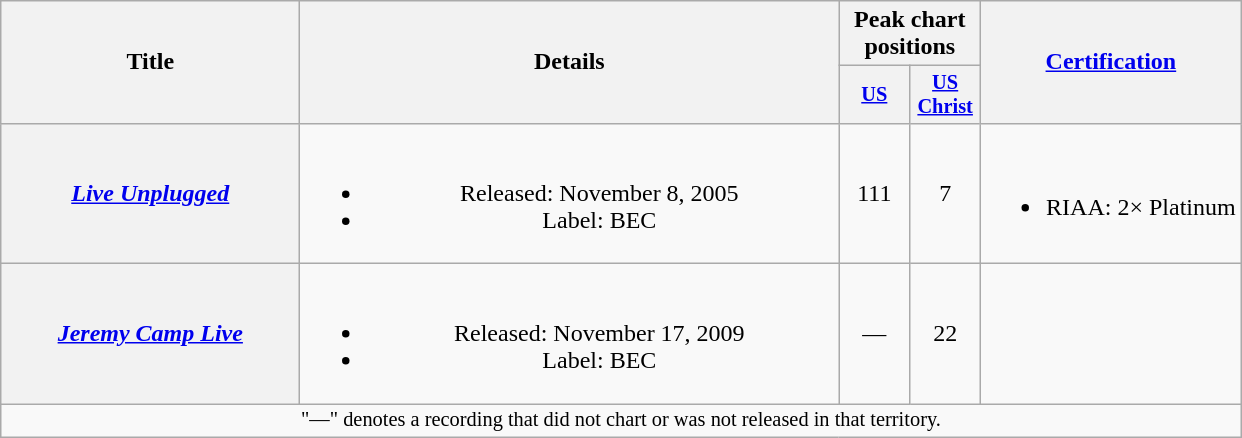<table class="wikitable plainrowheaders" style="text-align:center;">
<tr>
<th scope="col" rowspan="2" style="width:12em;">Title</th>
<th scope="col" rowspan="2" style="width:22em;">Details</th>
<th colspan="2">Peak chart positions</th>
<th rowspan="2"><a href='#'>Certification</a></th>
</tr>
<tr>
<th scope="col" style="width:3em;font-size:85%;"><a href='#'>US</a><br></th>
<th scope="col" style="width:3em;font-size:85%;"><a href='#'>US<br>Christ</a><br></th>
</tr>
<tr>
<th scope="row"><em><a href='#'>Live Unplugged</a></em></th>
<td><br><ul><li>Released: November 8, 2005</li><li>Label: BEC</li></ul></td>
<td>111</td>
<td>7</td>
<td><br><ul><li>RIAA: 2× Platinum</li></ul></td>
</tr>
<tr>
<th scope="row"><em><a href='#'>Jeremy Camp Live</a></em></th>
<td><br><ul><li>Released: November 17, 2009</li><li>Label: BEC</li></ul></td>
<td>—</td>
<td>22</td>
<td></td>
</tr>
<tr>
<td colspan="14" style="font-size:85%">"—" denotes a recording that did not chart or was not released in that territory.</td>
</tr>
</table>
